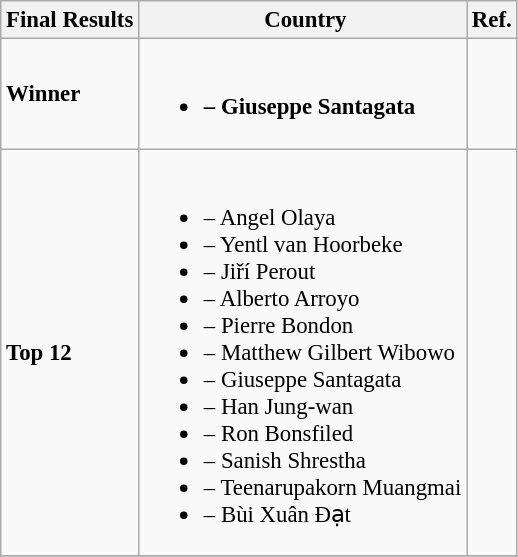<table class="wikitable sortable" style="font-size:95%;">
<tr>
<th>Final Results</th>
<th> Country</th>
<th>Ref.</th>
</tr>
<tr>
<td><strong>Winner</strong></td>
<td><br><ul><li><strong> – Giuseppe Santagata</strong></li></ul></td>
<td></td>
</tr>
<tr>
<td><strong>Top 12</strong><br></td>
<td><br><ul><li> – Angel Olaya</li><li> – Yentl van Hoorbeke</li><li> – Jiří Perout</li><li> – Alberto Arroyo</li><li> – Pierre Bondon</li><li> – Matthew Gilbert Wibowo</li><li> – Giuseppe Santagata</li><li> – Han Jung-wan</li><li> – Ron Bonsfiled</li><li> – Sanish Shrestha</li><li> – Teenarupakorn Muangmai</li><li> – Bùi Xuân Đạt</li></ul></td>
<td></td>
</tr>
<tr>
</tr>
</table>
